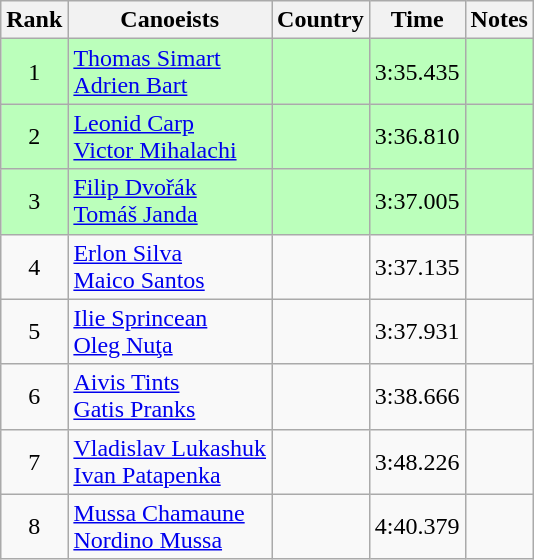<table class="wikitable" style="text-align:center">
<tr>
<th>Rank</th>
<th>Canoeists</th>
<th>Country</th>
<th>Time</th>
<th>Notes</th>
</tr>
<tr bgcolor=bbffbb>
<td>1</td>
<td align="left"><a href='#'>Thomas Simart</a><br><a href='#'>Adrien Bart</a></td>
<td align="left"></td>
<td>3:35.435</td>
<td></td>
</tr>
<tr bgcolor=bbffbb>
<td>2</td>
<td align="left"><a href='#'>Leonid Carp</a><br><a href='#'>Victor Mihalachi</a></td>
<td align="left"></td>
<td>3:36.810</td>
<td></td>
</tr>
<tr bgcolor=bbffbb>
<td>3</td>
<td align="left"><a href='#'>Filip Dvořák</a><br><a href='#'>Tomáš Janda</a></td>
<td align="left"></td>
<td>3:37.005</td>
<td></td>
</tr>
<tr>
<td>4</td>
<td align="left"><a href='#'>Erlon Silva</a><br><a href='#'>Maico Santos</a></td>
<td align="left"></td>
<td>3:37.135</td>
<td></td>
</tr>
<tr>
<td>5</td>
<td align="left"><a href='#'>Ilie Sprincean</a><br><a href='#'>Oleg Nuţa</a></td>
<td align="left"></td>
<td>3:37.931</td>
<td></td>
</tr>
<tr>
<td>6</td>
<td align="left"><a href='#'>Aivis Tints</a><br><a href='#'>Gatis Pranks</a></td>
<td align="left"></td>
<td>3:38.666</td>
<td></td>
</tr>
<tr>
<td>7</td>
<td align="left"><a href='#'>Vladislav Lukashuk</a><br><a href='#'>Ivan Patapenka</a></td>
<td align="left"></td>
<td>3:48.226</td>
<td></td>
</tr>
<tr>
<td>8</td>
<td align="left"><a href='#'>Mussa Chamaune</a><br><a href='#'>Nordino Mussa</a></td>
<td align="left"></td>
<td>4:40.379</td>
<td></td>
</tr>
</table>
